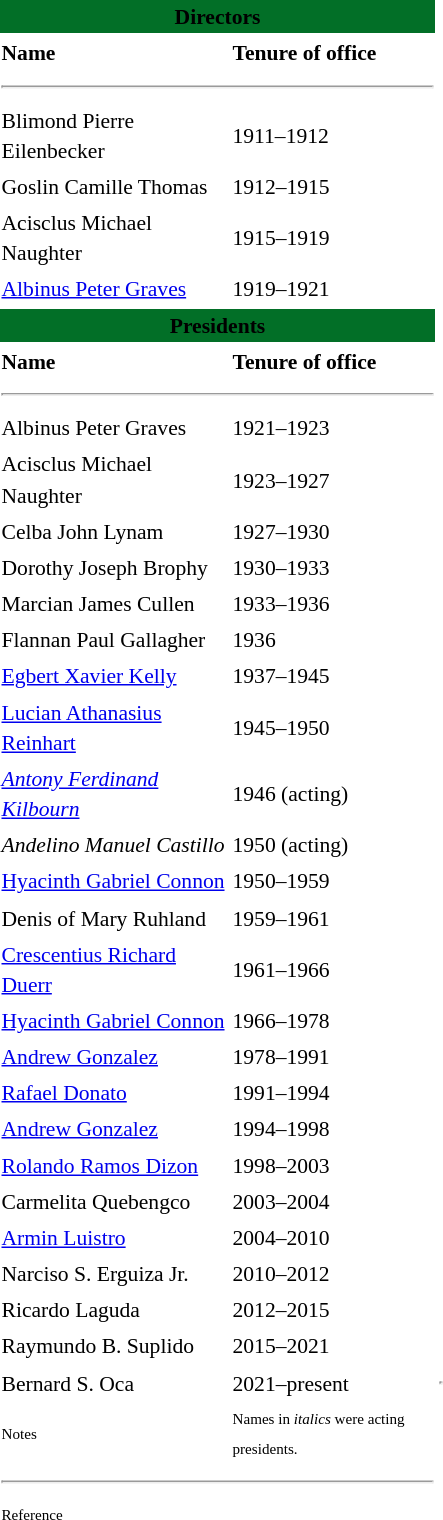<table class="toccolours" style="float:right; margin-left:1em; font-size:90%; line-height:1.4em; width:300px;">
<tr>
<th colspan="2" style="text-align: center;background-color:#026f27"><span><strong>Directors</strong></span></th>
</tr>
<tr>
<td scope="col" width="150"><strong>Name</strong></td>
<td><strong>Tenure of office</strong></td>
</tr>
<tr>
<td colspan="2"><hr></td>
</tr>
<tr>
<td>Blimond Pierre Eilenbecker</td>
<td>1911–1912</td>
</tr>
<tr>
<td>Goslin Camille Thomas</td>
<td>1912–1915</td>
</tr>
<tr>
<td>Acisclus Michael Naughter</td>
<td>1915–1919</td>
</tr>
<tr>
<td><a href='#'>Albinus Peter Graves</a></td>
<td>1919–1921</td>
</tr>
<tr>
<th colspan="2" style="text-align: center;background-color:#026f27"><span><strong>Presidents</strong></span></th>
</tr>
<tr>
<td scope="col" width="150"><strong>Name</strong></td>
<td><strong>Tenure of office</strong></td>
</tr>
<tr>
<th colspan="2"><hr></th>
</tr>
<tr>
<td>Albinus Peter Graves</td>
<td>1921–1923</td>
</tr>
<tr>
<td>Acisclus Michael Naughter</td>
<td>1923–1927</td>
</tr>
<tr>
<td>Celba John Lynam</td>
<td>1927–1930</td>
</tr>
<tr>
<td>Dorothy Joseph Brophy</td>
<td>1930–1933</td>
</tr>
<tr>
<td>Marcian James Cullen</td>
<td>1933–1936</td>
</tr>
<tr>
<td>Flannan Paul Gallagher</td>
<td>1936</td>
</tr>
<tr>
<td><a href='#'>Egbert Xavier Kelly</a></td>
<td>1937–1945</td>
</tr>
<tr>
<td><a href='#'>Lucian Athanasius Reinhart</a></td>
<td>1945–1950</td>
</tr>
<tr>
<td><em><a href='#'>Antony Ferdinand Kilbourn</a></em></td>
<td>1946 (acting)</td>
</tr>
<tr>
<td><em>Andelino Manuel Castillo</em></td>
<td>1950 (acting)</td>
</tr>
<tr>
<td><a href='#'>Hyacinth Gabriel Connon</a></td>
<td>1950–1959</td>
</tr>
<tr>
<td>Denis of Mary Ruhland</td>
<td>1959–1961</td>
</tr>
<tr>
<td><a href='#'>Crescentius Richard Duerr</a></td>
<td>1961–1966</td>
</tr>
<tr>
<td><a href='#'>Hyacinth Gabriel Connon</a></td>
<td>1966–1978</td>
</tr>
<tr>
<td><a href='#'>Andrew Gonzalez</a></td>
<td>1978–1991</td>
</tr>
<tr>
<td><a href='#'>Rafael Donato</a></td>
<td>1991–1994</td>
</tr>
<tr>
<td><a href='#'>Andrew Gonzalez</a></td>
<td>1994–1998</td>
</tr>
<tr>
<td><a href='#'>Rolando Ramos Dizon</a></td>
<td>1998–2003</td>
</tr>
<tr>
<td>Carmelita Quebengco</td>
<td>2003–2004</td>
</tr>
<tr>
<td><a href='#'>Armin Luistro</a></td>
<td>2004–2010</td>
</tr>
<tr>
<td>Narciso S. Erguiza Jr.</td>
<td>2010–2012</td>
</tr>
<tr>
<td>Ricardo Laguda</td>
<td>2012–2015</td>
</tr>
<tr>
<td>Raymundo B. Suplido</td>
<td>2015–2021</td>
</tr>
<tr>
<td>Bernard S. Oca</td>
<td>2021–present</td>
<td colspan="2"><hr></td>
</tr>
<tr>
<td style="font-size:70%">Notes</td>
<td style="font-size:70%">Names in <em>italics</em> were acting presidents.</td>
</tr>
<tr>
<td colspan="2"><hr></td>
</tr>
<tr>
<td style="font-size:70%">Reference</td>
<td></td>
</tr>
</table>
